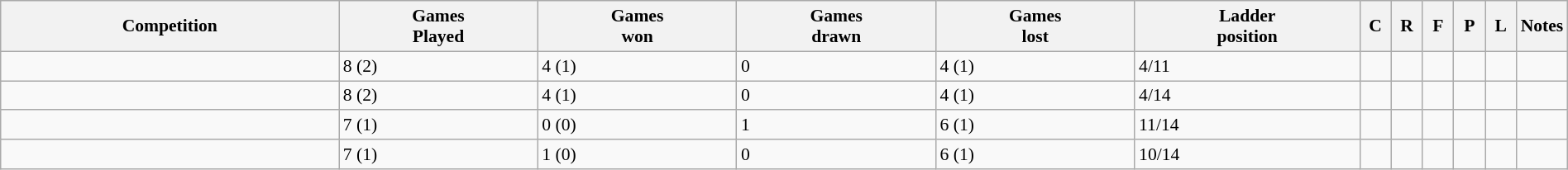<table class="wikitable" width="100%" style="font-size:90%">
<tr>
<th>Competition</th>
<th>Games<br>Played</th>
<th>Games<br>won</th>
<th>Games<br>drawn</th>
<th>Games<br>lost</th>
<th>Ladder<br>position</th>
<th width="2%">C</th>
<th width="2%">R</th>
<th width="2%">F</th>
<th width="2%">P</th>
<th width="2%">L</th>
<th width="2%">Notes</th>
</tr>
<tr>
<td></td>
<td>8 (2)</td>
<td>4 (1)</td>
<td>0</td>
<td>4 (1)</td>
<td>4/11</td>
<td></td>
<td></td>
<td></td>
<td></td>
<td></td>
<td></td>
</tr>
<tr>
<td></td>
<td>8 (2)</td>
<td>4 (1)</td>
<td>0</td>
<td>4 (1)</td>
<td>4/14</td>
<td></td>
<td></td>
<td></td>
<td></td>
<td></td>
<td></td>
</tr>
<tr>
<td></td>
<td>7 (1)</td>
<td>0 (0)</td>
<td>1</td>
<td>6 (1)</td>
<td>11/14</td>
<td></td>
<td></td>
<td></td>
<td></td>
<td></td>
<td></td>
</tr>
<tr>
<td></td>
<td>7 (1)</td>
<td>1 (0)</td>
<td>0</td>
<td>6 (1)</td>
<td>10/14</td>
<td></td>
<td></td>
<td></td>
<td></td>
<td></td>
<td></td>
</tr>
</table>
